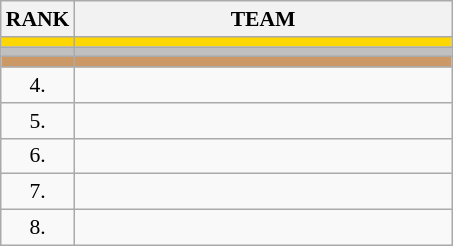<table class="wikitable" style="border-collapse: collapse; font-size: 90%;">
<tr>
<th>RANK</th>
<th align="left" style="width: 17em">TEAM</th>
</tr>
<tr bgcolor=gold>
<td align="center"></td>
<td></td>
</tr>
<tr bgcolor=silver>
<td align="center"></td>
<td></td>
</tr>
<tr bgcolor=cc9966>
<td align="center"></td>
<td></td>
</tr>
<tr>
<td align="center">4.</td>
<td></td>
</tr>
<tr>
<td align="center">5.</td>
<td></td>
</tr>
<tr>
<td align="center">6.</td>
<td></td>
</tr>
<tr>
<td align="center">7.</td>
<td></td>
</tr>
<tr>
<td align="center">8.</td>
<td></td>
</tr>
</table>
